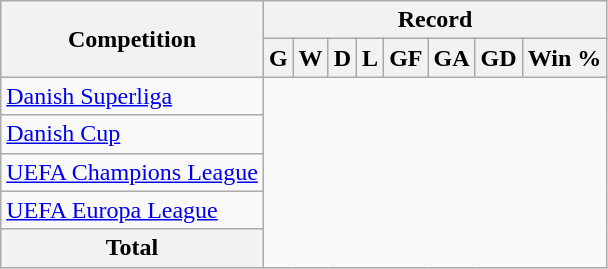<table class="wikitable" style="text-align: center">
<tr>
<th rowspan="2">Competition</th>
<th colspan="9">Record</th>
</tr>
<tr>
<th>G</th>
<th>W</th>
<th>D</th>
<th>L</th>
<th>GF</th>
<th>GA</th>
<th>GD</th>
<th>Win %</th>
</tr>
<tr>
<td style="text-align: left"><a href='#'>Danish Superliga</a><br></td>
</tr>
<tr>
<td style="text-align: left"><a href='#'>Danish Cup</a><br></td>
</tr>
<tr>
<td style="text-align: left"><a href='#'>UEFA Champions League</a><br></td>
</tr>
<tr>
<td style="text-align: left"><a href='#'>UEFA Europa League</a><br></td>
</tr>
<tr>
<th>Total<br></th>
</tr>
</table>
